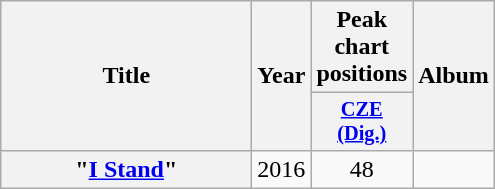<table class="wikitable plainrowheaders" style="text-align:center;">
<tr>
<th scope="col" rowspan="2" style="width:10em;">Title</th>
<th scope="col" rowspan="2" style="width:1em;">Year</th>
<th scope="col">Peak chart positions</th>
<th scope="col" rowspan="2">Album</th>
</tr>
<tr>
<th scope="col" style="width:3em;font-size:85%;"><a href='#'>CZE<br>(Dig.)</a><br></th>
</tr>
<tr>
<th scope="row">"<a href='#'>I Stand</a>"</th>
<td>2016</td>
<td>48</td>
<td></td>
</tr>
</table>
